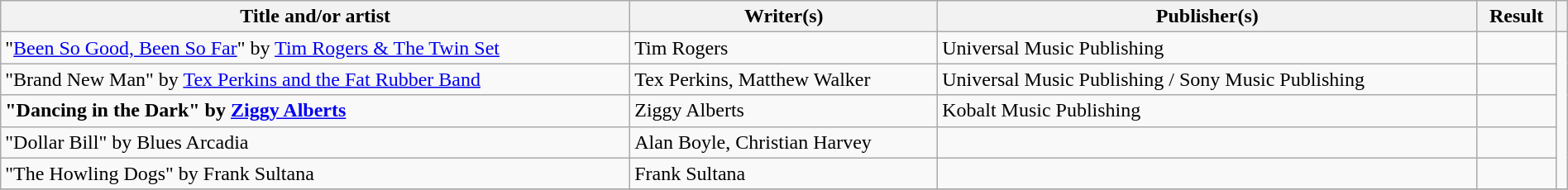<table class="wikitable" width=100%>
<tr>
<th scope="col">Title and/or artist</th>
<th scope="col">Writer(s)</th>
<th scope="col">Publisher(s)</th>
<th scope="col">Result</th>
<th scope="col"></th>
</tr>
<tr>
<td>"<a href='#'>Been So Good, Been So Far</a>" by <a href='#'>Tim Rogers & The Twin Set</a></td>
<td>Tim Rogers</td>
<td>Universal Music Publishing</td>
<td></td>
<td rowspan="5"></td>
</tr>
<tr>
<td>"Brand New Man" by <a href='#'>Tex Perkins and the Fat Rubber Band</a></td>
<td>Tex Perkins, Matthew Walker</td>
<td>Universal Music Publishing / Sony Music Publishing</td>
<td></td>
</tr>
<tr>
<td><strong>"Dancing in the Dark" by <a href='#'>Ziggy Alberts</a></strong></td>
<td>Ziggy Alberts</td>
<td>Kobalt Music Publishing</td>
<td></td>
</tr>
<tr>
<td>"Dollar Bill" by Blues Arcadia</td>
<td>Alan Boyle, Christian Harvey</td>
<td></td>
<td></td>
</tr>
<tr>
<td>"The Howling Dogs" by Frank Sultana</td>
<td>Frank Sultana</td>
<td></td>
<td></td>
</tr>
<tr>
</tr>
</table>
